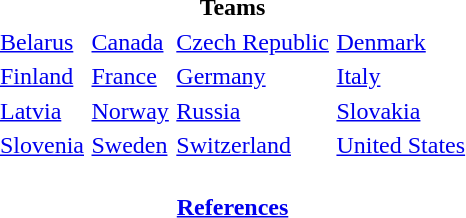<table class="toc" style="padding: 6px; border-spacing: 3px;">
<tr>
<th colspan=4>Teams</th>
</tr>
<tr>
<td><a href='#'>Belarus</a></td>
<td><a href='#'>Canada</a></td>
<td><a href='#'>Czech Republic</a></td>
<td><a href='#'>Denmark</a></td>
</tr>
<tr>
<td><a href='#'>Finland</a></td>
<td><a href='#'>France</a></td>
<td><a href='#'>Germany</a></td>
<td><a href='#'>Italy</a></td>
</tr>
<tr>
<td><a href='#'>Latvia</a></td>
<td><a href='#'>Norway</a></td>
<td><a href='#'>Russia</a></td>
<td><a href='#'>Slovakia</a></td>
</tr>
<tr>
<td><a href='#'>Slovenia</a></td>
<td><a href='#'>Sweden</a></td>
<td><a href='#'>Switzerland</a></td>
<td><a href='#'>United States</a></td>
</tr>
<tr>
<td colspan=4 align=center><br><strong><a href='#'>References</a></strong></td>
</tr>
</table>
